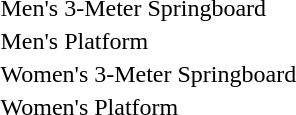<table>
<tr>
<td>Men's 3-Meter Springboard</td>
<td></td>
<td></td>
<td></td>
</tr>
<tr>
<td>Men's Platform</td>
<td></td>
<td></td>
<td></td>
</tr>
<tr>
<td>Women's 3-Meter Springboard</td>
<td></td>
<td></td>
<td></td>
</tr>
<tr>
<td>Women's Platform</td>
<td></td>
<td></td>
<td></td>
</tr>
</table>
